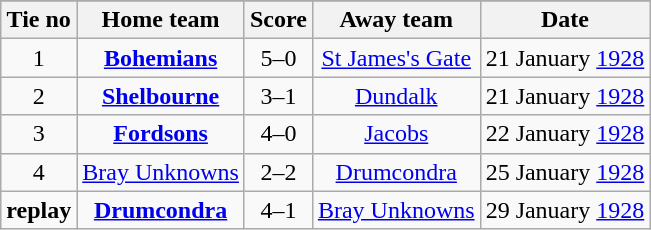<table class="wikitable" style="text-align: center">
<tr>
</tr>
<tr>
<th>Tie no</th>
<th>Home team</th>
<th>Score</th>
<th>Away team</th>
<th>Date</th>
</tr>
<tr>
<td>1</td>
<td><strong><a href='#'>Bohemians</a></strong></td>
<td>5–0</td>
<td><a href='#'>St James's Gate</a></td>
<td>21 January <a href='#'>1928</a></td>
</tr>
<tr>
<td>2</td>
<td><strong><a href='#'>Shelbourne</a></strong></td>
<td>3–1</td>
<td><a href='#'>Dundalk</a></td>
<td>21 January <a href='#'>1928</a></td>
</tr>
<tr>
<td>3</td>
<td><strong><a href='#'>Fordsons</a></strong></td>
<td>4–0</td>
<td><a href='#'>Jacobs</a></td>
<td>22 January <a href='#'>1928</a></td>
</tr>
<tr>
<td>4</td>
<td><a href='#'>Bray Unknowns</a></td>
<td>2–2</td>
<td><a href='#'>Drumcondra</a></td>
<td>25 January <a href='#'>1928</a></td>
</tr>
<tr>
<td><strong>replay</strong></td>
<td><strong><a href='#'>Drumcondra</a></strong></td>
<td>4–1</td>
<td><a href='#'>Bray Unknowns</a></td>
<td>29 January <a href='#'>1928</a></td>
</tr>
</table>
